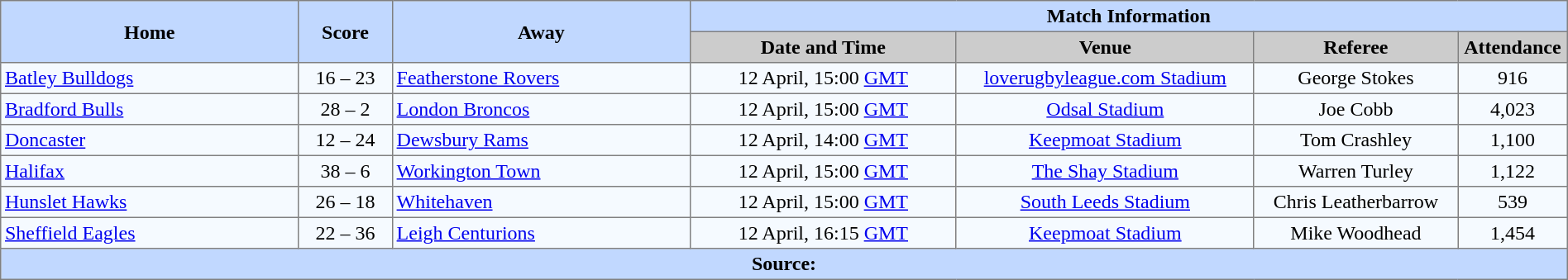<table border="1" cellpadding="3" cellspacing="0" style="border-collapse:collapse; text-align:center; width:100%;">
<tr style="background:#c1d8ff;">
<th rowspan="2" style="width:19%;">Home</th>
<th rowspan="2" style="width:6%;">Score</th>
<th rowspan="2" style="width:19%;">Away</th>
<th colspan=6>Match Information</th>
</tr>
<tr style="background:#ccc;">
<th width=17%>Date and Time</th>
<th width=19%>Venue</th>
<th width=13%>Referee</th>
<th width=7%>Attendance</th>
</tr>
<tr style="background:#f5faff;">
<td align=left> <a href='#'>Batley Bulldogs</a></td>
<td>16 – 23</td>
<td align=left> <a href='#'>Featherstone Rovers</a></td>
<td>12 April, 15:00 <a href='#'>GMT</a></td>
<td><a href='#'>loverugbyleague.com Stadium</a></td>
<td>George Stokes</td>
<td>916</td>
</tr>
<tr style="background:#f5faff;">
<td align=left> <a href='#'>Bradford Bulls</a></td>
<td>28 – 2</td>
<td align=left> <a href='#'>London Broncos</a></td>
<td>12 April, 15:00 <a href='#'>GMT</a></td>
<td><a href='#'>Odsal Stadium</a></td>
<td>Joe Cobb</td>
<td>4,023</td>
</tr>
<tr style="background:#f5faff;">
<td align=left> <a href='#'>Doncaster</a></td>
<td>12 – 24</td>
<td align=left> <a href='#'>Dewsbury Rams</a></td>
<td>12 April, 14:00 <a href='#'>GMT</a></td>
<td><a href='#'>Keepmoat Stadium</a></td>
<td>Tom Crashley</td>
<td>1,100</td>
</tr>
<tr style="background:#f5faff;">
<td align=left> <a href='#'>Halifax</a></td>
<td>38 – 6</td>
<td align=left> <a href='#'>Workington Town</a></td>
<td>12 April, 15:00 <a href='#'>GMT</a></td>
<td><a href='#'>The Shay Stadium</a></td>
<td>Warren Turley</td>
<td>1,122</td>
</tr>
<tr style="background:#f5faff;">
<td align=left> <a href='#'>Hunslet Hawks</a></td>
<td>26 – 18</td>
<td align=left> <a href='#'>Whitehaven</a></td>
<td>12 April, 15:00 <a href='#'>GMT</a></td>
<td><a href='#'>South Leeds Stadium</a></td>
<td>Chris Leatherbarrow</td>
<td>539</td>
</tr>
<tr style="background:#f5faff;">
<td align=left> <a href='#'>Sheffield Eagles</a></td>
<td>22 – 36</td>
<td align=left> <a href='#'>Leigh Centurions</a></td>
<td>12 April, 16:15 <a href='#'>GMT</a></td>
<td><a href='#'>Keepmoat Stadium</a></td>
<td>Mike Woodhead</td>
<td>1,454</td>
</tr>
<tr style="background:#c1d8ff;">
<th colspan=12>Source:</th>
</tr>
</table>
